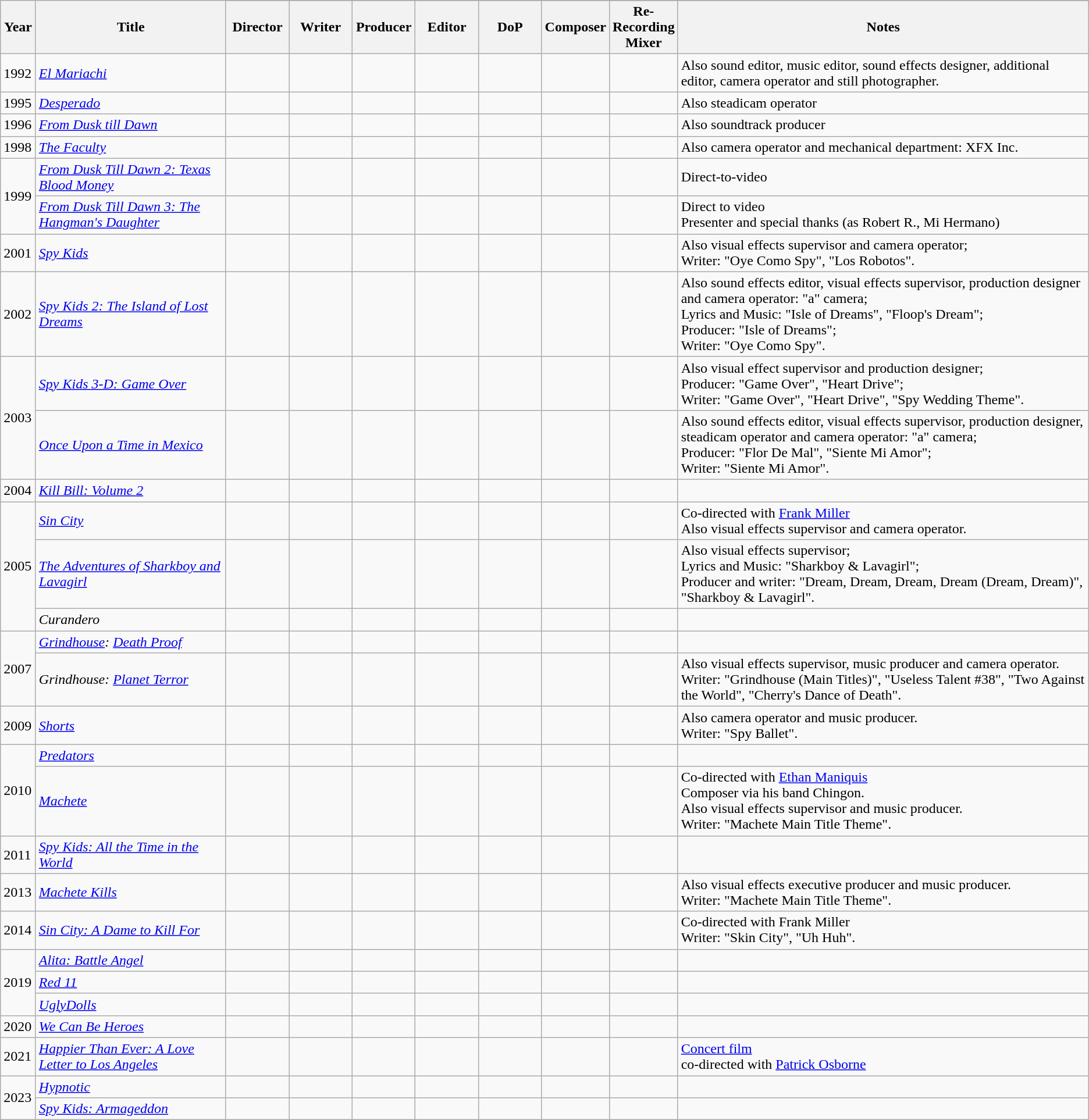<table class="wikitable plainrowheaders">
<tr>
<th rowspan="2" style="width:33px;">Year</th>
<th rowspan="2">Title</th>
</tr>
<tr>
<th width=65>Director</th>
<th width=65>Writer</th>
<th width=65>Producer</th>
<th width=65>Editor</th>
<th width=65>DoP</th>
<th width=65>Composer</th>
<th width=65>Re-Recording Mixer</th>
<th>Notes</th>
</tr>
<tr>
<td>1992</td>
<td style="text-align:left;"><em><a href='#'>El Mariachi</a></em></td>
<td></td>
<td></td>
<td></td>
<td></td>
<td></td>
<td></td>
<td></td>
<td>Also sound editor, music editor, sound effects designer, additional editor, camera operator and still photographer.</td>
</tr>
<tr>
<td>1995</td>
<td style="text-align:left;"><em><a href='#'>Desperado</a></em></td>
<td></td>
<td></td>
<td></td>
<td></td>
<td></td>
<td></td>
<td></td>
<td>Also steadicam operator</td>
</tr>
<tr>
<td>1996</td>
<td style="text-align:left;"><em><a href='#'>From Dusk till Dawn</a></em></td>
<td></td>
<td></td>
<td></td>
<td></td>
<td></td>
<td></td>
<td></td>
<td>Also soundtrack producer</td>
</tr>
<tr>
<td>1998</td>
<td style="text-align:left;"><em><a href='#'>The Faculty</a></em></td>
<td></td>
<td></td>
<td></td>
<td></td>
<td></td>
<td></td>
<td></td>
<td>Also camera operator and mechanical department: XFX Inc.</td>
</tr>
<tr>
<td rowspan="2">1999</td>
<td style="text-align:left;"><em><a href='#'>From Dusk Till Dawn 2: Texas Blood Money</a></em></td>
<td></td>
<td></td>
<td></td>
<td></td>
<td></td>
<td></td>
<td></td>
<td>Direct-to-video</td>
</tr>
<tr>
<td style="text-align:left;"><em><a href='#'>From Dusk Till Dawn 3: The Hangman's Daughter</a></em></td>
<td></td>
<td></td>
<td></td>
<td></td>
<td></td>
<td></td>
<td></td>
<td>Direct to video<br>Presenter and special thanks (as Robert R., Mi Hermano)</td>
</tr>
<tr>
<td>2001</td>
<td style="text-align:left;"><em><a href='#'>Spy Kids</a></em></td>
<td></td>
<td></td>
<td></td>
<td></td>
<td></td>
<td></td>
<td></td>
<td>Also visual effects supervisor and camera operator;<br>Writer: "Oye Como Spy", "Los Robotos".</td>
</tr>
<tr>
<td>2002</td>
<td style="text-align:left;"><em><a href='#'>Spy Kids 2: The Island of Lost Dreams</a></em></td>
<td></td>
<td></td>
<td></td>
<td></td>
<td></td>
<td></td>
<td></td>
<td>Also sound effects editor, visual effects supervisor, production designer and camera operator: "a" camera;<br> Lyrics and Music: "Isle of Dreams", "Floop's Dream";<br>Producer: "Isle of Dreams";<br>Writer: "Oye Como Spy".</td>
</tr>
<tr>
<td rowspan="2">2003</td>
<td style="text-align:left;"><em><a href='#'>Spy Kids 3-D: Game Over</a></em></td>
<td></td>
<td></td>
<td></td>
<td></td>
<td></td>
<td></td>
<td></td>
<td>Also visual effect supervisor and production designer;<br>Producer: "Game Over", "Heart Drive";<br>Writer: "Game Over", "Heart Drive", "Spy Wedding Theme".</td>
</tr>
<tr>
<td style="text-align:left;"><em><a href='#'>Once Upon a Time in Mexico</a></em></td>
<td></td>
<td></td>
<td></td>
<td></td>
<td></td>
<td></td>
<td></td>
<td>Also sound effects editor, visual effects supervisor, production designer, steadicam operator and camera operator: "a" camera;<br>Producer: "Flor De Mal", "Siente Mi Amor";<br>Writer: "Siente Mi Amor".</td>
</tr>
<tr>
<td>2004</td>
<td><em><a href='#'>Kill Bill: Volume 2</a></em></td>
<td></td>
<td></td>
<td></td>
<td></td>
<td></td>
<td></td>
<td></td>
<td></td>
</tr>
<tr>
<td rowspan="3">2005</td>
<td style="text-align:left;"><em><a href='#'>Sin City</a></em></td>
<td></td>
<td></td>
<td></td>
<td></td>
<td></td>
<td></td>
<td></td>
<td>Co-directed with <a href='#'>Frank Miller</a><br>Also visual effects supervisor and camera operator.</td>
</tr>
<tr>
<td style="text-align:left;"><em><a href='#'>The Adventures of Sharkboy and Lavagirl</a></em></td>
<td></td>
<td></td>
<td></td>
<td></td>
<td></td>
<td></td>
<td></td>
<td>Also visual effects supervisor;<br>Lyrics and Music: "Sharkboy & Lavagirl";<br>Producer and writer: "Dream, Dream, Dream, Dream (Dream, Dream)", "Sharkboy & Lavagirl".</td>
</tr>
<tr>
<td style="text-align:left;"><em>Curandero</em></td>
<td></td>
<td></td>
<td></td>
<td></td>
<td></td>
<td></td>
<td></td>
<td></td>
</tr>
<tr>
<td rowspan="2">2007</td>
<td style="text-align:left;"><em><a href='#'>Grindhouse</a>: <a href='#'>Death Proof</a></em></td>
<td></td>
<td></td>
<td></td>
<td></td>
<td></td>
<td></td>
<td></td>
<td></td>
</tr>
<tr>
<td style="text-align:left;"><em>Grindhouse: <a href='#'>Planet Terror</a></em></td>
<td></td>
<td></td>
<td></td>
<td></td>
<td></td>
<td></td>
<td></td>
<td>Also visual effects supervisor, music producer and camera operator.<br>Writer: "Grindhouse (Main Titles)", "Useless Talent #38", "Two Against the World", "Cherry's Dance of Death".</td>
</tr>
<tr>
<td>2009</td>
<td style="text-align:left;"><em><a href='#'>Shorts</a></em></td>
<td></td>
<td></td>
<td></td>
<td></td>
<td></td>
<td></td>
<td></td>
<td>Also camera operator and music producer.<br>Writer: "Spy Ballet".</td>
</tr>
<tr>
<td rowspan="2">2010</td>
<td style="text-align:left;"><em><a href='#'>Predators</a></em></td>
<td></td>
<td></td>
<td></td>
<td></td>
<td></td>
<td></td>
<td></td>
<td></td>
</tr>
<tr>
<td style="text-align:left;"><em><a href='#'>Machete</a></em></td>
<td></td>
<td></td>
<td></td>
<td></td>
<td></td>
<td></td>
<td></td>
<td>Co-directed with <a href='#'>Ethan Maniquis</a><br>Composer via his band Chingon.<br>Also visual effects supervisor and music producer.<br>Writer: "Machete Main Title Theme".</td>
</tr>
<tr>
<td>2011</td>
<td style="text-align:left;"><em><a href='#'>Spy Kids: All the Time in the World</a></em></td>
<td></td>
<td></td>
<td></td>
<td></td>
<td></td>
<td></td>
<td></td>
<td></td>
</tr>
<tr>
<td>2013</td>
<td style="text-align:left;"><em><a href='#'>Machete Kills</a></em></td>
<td></td>
<td></td>
<td></td>
<td></td>
<td></td>
<td></td>
<td></td>
<td>Also visual effects executive producer and music producer.<br>Writer: "Machete Main Title Theme".</td>
</tr>
<tr>
<td>2014</td>
<td style="text-align:left;"><em><a href='#'>Sin City: A Dame to Kill For</a></em></td>
<td></td>
<td></td>
<td></td>
<td></td>
<td></td>
<td></td>
<td></td>
<td>Co-directed with Frank Miller<br>Writer: "Skin City", "Uh Huh".</td>
</tr>
<tr>
<td rowspan="3">2019</td>
<td style="text-align:left;"><em><a href='#'>Alita: Battle Angel</a></em></td>
<td></td>
<td></td>
<td></td>
<td></td>
<td></td>
<td></td>
<td></td>
<td></td>
</tr>
<tr>
<td style="text-align:left;"><em><a href='#'>Red 11</a></em></td>
<td></td>
<td></td>
<td></td>
<td></td>
<td></td>
<td></td>
<td></td>
<td></td>
</tr>
<tr>
<td style="text-align:left;"><em><a href='#'>UglyDolls</a></em></td>
<td></td>
<td></td>
<td></td>
<td></td>
<td></td>
<td></td>
<td></td>
<td></td>
</tr>
<tr>
<td>2020</td>
<td style="text-align:left;"><em><a href='#'>We Can Be Heroes</a></em></td>
<td></td>
<td></td>
<td></td>
<td></td>
<td></td>
<td></td>
<td></td>
<td></td>
</tr>
<tr>
<td>2021</td>
<td style="text-align:left;"><em><a href='#'>Happier Than Ever: A Love Letter to Los Angeles</a></em></td>
<td></td>
<td></td>
<td></td>
<td></td>
<td></td>
<td></td>
<td></td>
<td><a href='#'>Concert film</a><br>co-directed with <a href='#'>Patrick Osborne</a></td>
</tr>
<tr>
<td rowspan="2">2023</td>
<td style="text-align:left;"><em><a href='#'>Hypnotic</a></em></td>
<td></td>
<td></td>
<td></td>
<td></td>
<td></td>
<td></td>
<td></td>
<td></td>
</tr>
<tr>
<td style="text-align:left;"><em><a href='#'>Spy Kids: Armageddon</a></em></td>
<td></td>
<td></td>
<td></td>
<td></td>
<td></td>
<td></td>
<td></td>
<td></td>
</tr>
</table>
